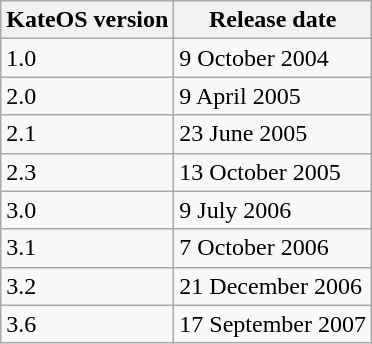<table class="wikitable">
<tr>
<th>KateOS version</th>
<th>Release date</th>
</tr>
<tr>
<td>1.0</td>
<td>9 October 2004</td>
</tr>
<tr>
<td>2.0</td>
<td>9 April 2005</td>
</tr>
<tr>
<td>2.1</td>
<td>23 June 2005</td>
</tr>
<tr>
<td>2.3</td>
<td>13 October 2005</td>
</tr>
<tr>
<td>3.0</td>
<td>9 July 2006</td>
</tr>
<tr>
<td>3.1</td>
<td>7 October 2006</td>
</tr>
<tr>
<td>3.2</td>
<td>21 December 2006</td>
</tr>
<tr>
<td>3.6</td>
<td>17 September 2007</td>
</tr>
</table>
